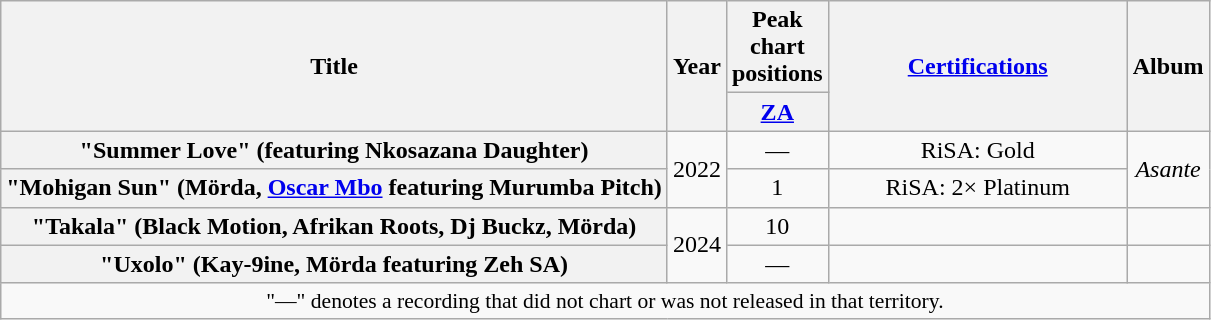<table class="wikitable plainrowheaders" style="text-align:center;">
<tr>
<th scope="col" rowspan="2">Title</th>
<th scope="col" rowspan="2">Year</th>
<th scope="col" colspan="1">Peak chart positions</th>
<th scope="col" rowspan="2" style="width:12em;"><a href='#'>Certifications</a></th>
<th scope="col" rowspan="2">Album</th>
</tr>
<tr>
<th scope="col" style="width:3em;font-size:100%;"><a href='#'>ZA</a><br></th>
</tr>
<tr>
<th scope="row">"Summer Love" (featuring Nkosazana Daughter)</th>
<td rowspan=2>2022</td>
<td>—</td>
<td>RiSA: Gold</td>
<td rowspan=2><em>Asante</em></td>
</tr>
<tr>
<th scope="row">"Mohigan Sun" (Mörda, <a href='#'>Oscar Mbo</a> featuring Murumba Pitch)</th>
<td>1</td>
<td>RiSA: 2× Platinum </td>
</tr>
<tr>
<th scope="row">"Takala" (Black Motion, Afrikan Roots, Dj Buckz, Mörda)</th>
<td rowspan=2>2024</td>
<td>10</td>
<td></td>
<td></td>
</tr>
<tr>
<th scope="row">"Uxolo" (Kay-9ine, Mörda featuring Zeh SA)</th>
<td>—</td>
<td></td>
<td></td>
</tr>
<tr>
<td colspan="8" style="font-size:90%">"—" denotes a recording that did not chart or was not released in that territory.</td>
</tr>
</table>
